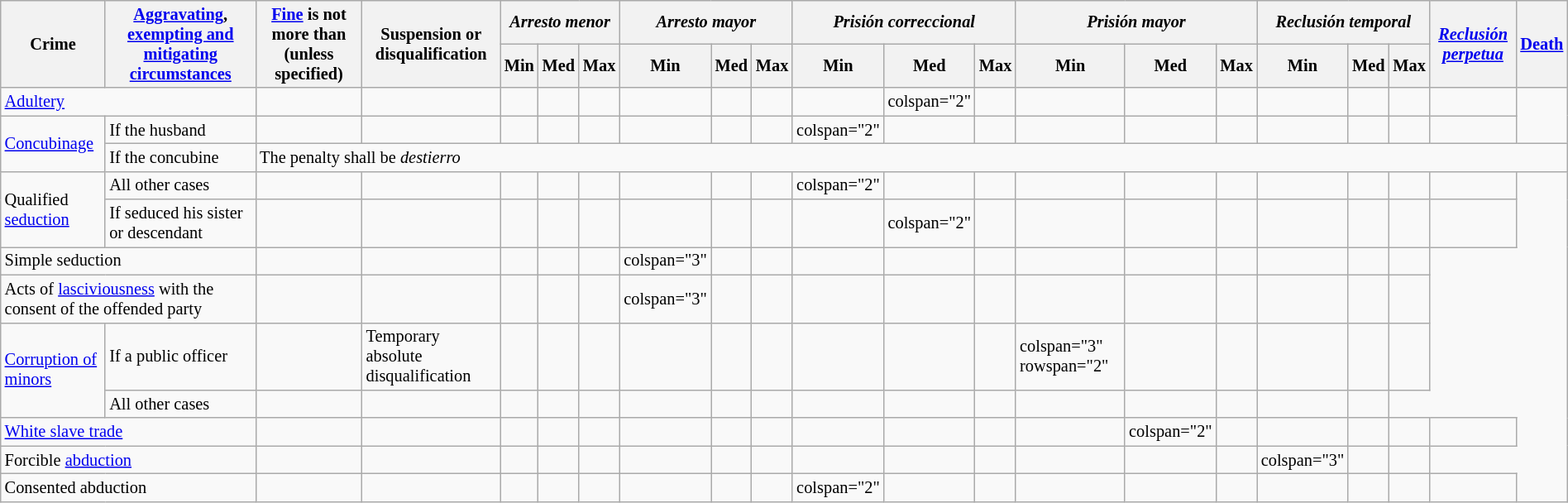<table class="wikitable" style="font-size:85%;" width="100%">
<tr>
<th rowspan="2">Crime</th>
<th rowspan="2"><a href='#'>Aggravating</a>, <a href='#'>exempting and mitigating circumstances</a></th>
<th rowspan="2"><a href='#'>Fine</a> is not more than (unless specified)</th>
<th rowspan="2">Suspension or disqualification</th>
<th colspan="3"><em>Arresto menor</em></th>
<th colspan="3"><em>Arresto mayor</em></th>
<th colspan="3"><em>Prisión correccional</em></th>
<th colspan="3"><em>Prisión mayor</em></th>
<th colspan="3"><em>Reclusión temporal</em></th>
<th rowspan="2"><em><a href='#'>Reclusión perpetua</a></em></th>
<th rowspan="2"><a href='#'>Death</a></th>
</tr>
<tr>
<th>Min</th>
<th>Med</th>
<th>Max</th>
<th>Min</th>
<th>Med</th>
<th>Max</th>
<th>Min</th>
<th>Med</th>
<th>Max</th>
<th>Min</th>
<th>Med</th>
<th>Max</th>
<th>Min</th>
<th>Med</th>
<th>Max</th>
</tr>
<tr>
<td colspan="2"><a href='#'>Adultery</a></td>
<td></td>
<td></td>
<td></td>
<td></td>
<td></td>
<td></td>
<td></td>
<td></td>
<td></td>
<td>colspan="2" </td>
<td></td>
<td></td>
<td></td>
<td></td>
<td></td>
<td></td>
<td></td>
<td></td>
</tr>
<tr>
<td rowspan="2"><a href='#'>Concubinage</a></td>
<td>If the husband</td>
<td></td>
<td></td>
<td></td>
<td></td>
<td></td>
<td></td>
<td></td>
<td></td>
<td>colspan="2" </td>
<td></td>
<td></td>
<td></td>
<td></td>
<td></td>
<td></td>
<td></td>
<td></td>
<td></td>
</tr>
<tr>
<td>If the concubine</td>
<td colspan="19">The penalty shall be <em>destierro</em></td>
</tr>
<tr>
<td rowspan="2">Qualified <a href='#'>seduction</a></td>
<td>All other cases</td>
<td></td>
<td></td>
<td></td>
<td></td>
<td></td>
<td></td>
<td></td>
<td></td>
<td>colspan="2" </td>
<td></td>
<td></td>
<td></td>
<td></td>
<td></td>
<td></td>
<td></td>
<td></td>
<td></td>
</tr>
<tr>
<td>If seduced his sister or descendant</td>
<td></td>
<td></td>
<td></td>
<td></td>
<td></td>
<td></td>
<td></td>
<td></td>
<td></td>
<td>colspan="2" </td>
<td></td>
<td></td>
<td></td>
<td></td>
<td></td>
<td></td>
<td></td>
<td></td>
</tr>
<tr>
<td colspan="2">Simple seduction</td>
<td></td>
<td></td>
<td></td>
<td></td>
<td></td>
<td>colspan="3" </td>
<td></td>
<td></td>
<td></td>
<td></td>
<td></td>
<td></td>
<td></td>
<td></td>
<td></td>
<td></td>
<td></td>
</tr>
<tr>
<td colspan="2">Acts of <a href='#'>lasciviousness</a> with the consent of the offended party</td>
<td></td>
<td></td>
<td></td>
<td></td>
<td></td>
<td>colspan="3" </td>
<td></td>
<td></td>
<td></td>
<td></td>
<td></td>
<td></td>
<td></td>
<td></td>
<td></td>
<td></td>
<td></td>
</tr>
<tr>
<td rowspan="2"><a href='#'>Corruption of minors</a></td>
<td>If a public officer</td>
<td></td>
<td>Temporary absolute disqualification</td>
<td></td>
<td></td>
<td></td>
<td></td>
<td></td>
<td></td>
<td></td>
<td></td>
<td></td>
<td>colspan="3" rowspan="2" </td>
<td></td>
<td></td>
<td></td>
<td></td>
<td></td>
</tr>
<tr>
<td>All other cases</td>
<td></td>
<td></td>
<td></td>
<td></td>
<td></td>
<td></td>
<td></td>
<td></td>
<td></td>
<td></td>
<td></td>
<td></td>
<td></td>
<td></td>
<td></td>
<td></td>
</tr>
<tr>
<td colspan="2"><a href='#'>White slave trade</a></td>
<td></td>
<td></td>
<td></td>
<td></td>
<td></td>
<td></td>
<td></td>
<td></td>
<td></td>
<td></td>
<td></td>
<td></td>
<td>colspan="2" </td>
<td></td>
<td></td>
<td></td>
<td></td>
<td></td>
</tr>
<tr>
<td colspan="2">Forcible <a href='#'>abduction</a></td>
<td></td>
<td></td>
<td></td>
<td></td>
<td></td>
<td></td>
<td></td>
<td></td>
<td></td>
<td></td>
<td></td>
<td></td>
<td></td>
<td></td>
<td>colspan="3" </td>
<td></td>
<td></td>
</tr>
<tr>
<td colspan="2">Consented abduction</td>
<td></td>
<td></td>
<td></td>
<td></td>
<td></td>
<td></td>
<td></td>
<td></td>
<td>colspan="2" </td>
<td></td>
<td></td>
<td></td>
<td></td>
<td></td>
<td></td>
<td></td>
<td></td>
<td></td>
</tr>
</table>
